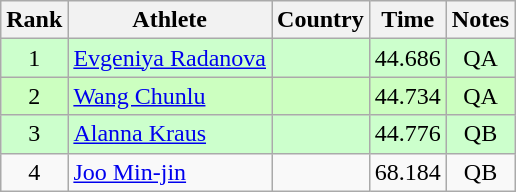<table class="wikitable sortable" style="text-align:center">
<tr>
<th>Rank</th>
<th>Athlete</th>
<th>Country</th>
<th>Time</th>
<th>Notes</th>
</tr>
<tr bgcolor=ccffcc>
<td>1</td>
<td align=left><a href='#'>Evgeniya Radanova</a></td>
<td align=left></td>
<td>44.686</td>
<td>QA</td>
</tr>
<tr bgcolor=ccffc c>
<td>2</td>
<td align=left><a href='#'>Wang Chunlu</a></td>
<td align=left></td>
<td>44.734</td>
<td>QA</td>
</tr>
<tr bgcolor=ccffcc>
<td>3</td>
<td align=left><a href='#'>Alanna Kraus</a></td>
<td align=left></td>
<td>44.776</td>
<td>QB</td>
</tr>
<tr>
<td>4</td>
<td align=left><a href='#'>Joo Min-jin</a></td>
<td align=left></td>
<td>68.184</td>
<td>QB</td>
</tr>
</table>
